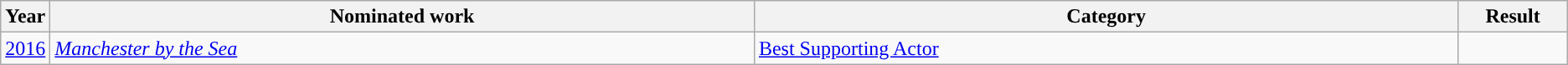<table class="wikitable">
<tr>
<th scope="col" style="width:1em;">Year</th>
<th scope="col" style="width:35em;">Nominated work</th>
<th scope="col" style="width:35em;">Category</th>
<th scope="col" style="width:5em;">Result</th>
</tr>
<tr>
<td><a href='#'>2016</a></td>
<td><em><a href='#'>Manchester by the Sea</a></em></td>
<td><a href='#'>Best Supporting Actor</a></td>
<td></td>
</tr>
</table>
